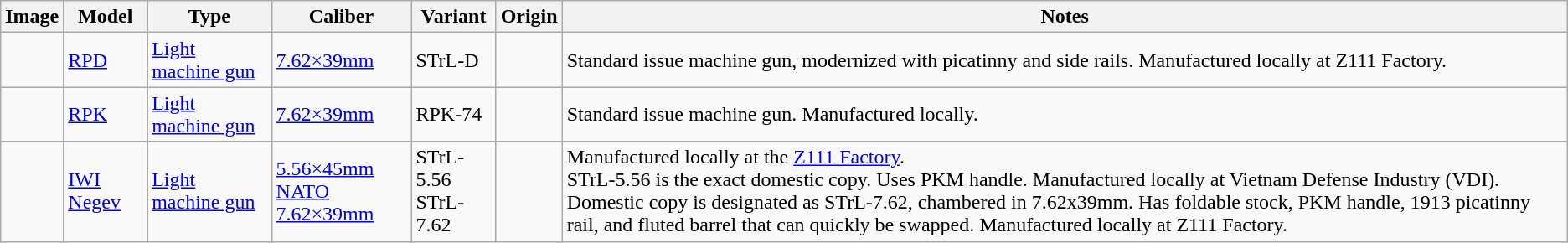<table class="wikitable">
<tr>
<th>Image</th>
<th>Model</th>
<th>Type</th>
<th>Caliber</th>
<th>Variant</th>
<th>Origin</th>
<th>Notes</th>
</tr>
<tr>
<td></td>
<td><a href='#'>RPD</a></td>
<td><a href='#'>Light machine gun</a></td>
<td><a href='#'>7.62×39mm</a></td>
<td>STrL-D</td>
<td><br></td>
<td>Standard issue machine gun, modernized with picatinny and side rails. Manufactured locally at Z111 Factory.</td>
</tr>
<tr>
<td></td>
<td><a href='#'>RPK</a></td>
<td><a href='#'>Light machine gun</a></td>
<td><a href='#'>7.62×39mm</a></td>
<td>RPK-74</td>
<td><br></td>
<td>Standard issue machine gun. Manufactured locally.</td>
</tr>
<tr>
<td></td>
<td><a href='#'>IWI Negev</a></td>
<td><a href='#'>Light machine gun</a></td>
<td><a href='#'>5.56×45mm NATO</a><br><a href='#'>7.62×39mm</a></td>
<td>STrL-5.56<br>STrL-7.62</td>
<td><br></td>
<td>Manufactured locally at the <a href='#'>Z111 Factory</a>.<br>STrL-5.56 is the exact domestic copy. Uses PKM handle. Manufactured locally at Vietnam Defense Industry (VDI).<br>Domestic copy is designated as STrL-7.62, chambered in 7.62x39mm. Has foldable stock, PKM handle, 1913 picatinny rail, and fluted barrel that can quickly be swapped. Manufactured locally at Z111 Factory.</td>
</tr>
</table>
